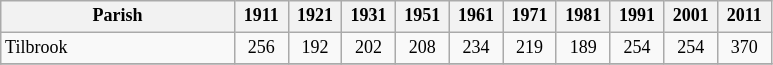<table class="wikitable" style="text-align:center;font-size: 9pt">
<tr>
<th width="150">Parish<br></th>
<th width="30">1911<br></th>
<th width="30">1921<br></th>
<th width="30">1931<br></th>
<th width="30">1951<br></th>
<th width="30">1961<br></th>
<th width="30">1971<br></th>
<th width="30">1981<br></th>
<th width="30">1991<br></th>
<th width="30">2001<br></th>
<th width="30">2011 <br></th>
</tr>
<tr>
<td align=left>Tilbrook</td>
<td align="center">256</td>
<td align="center">192</td>
<td align="center">202</td>
<td align="center">208</td>
<td align="center">234</td>
<td align="center">219</td>
<td align="center">189</td>
<td align="center">254</td>
<td align="center">254</td>
<td align="center">370</td>
</tr>
<tr>
</tr>
</table>
